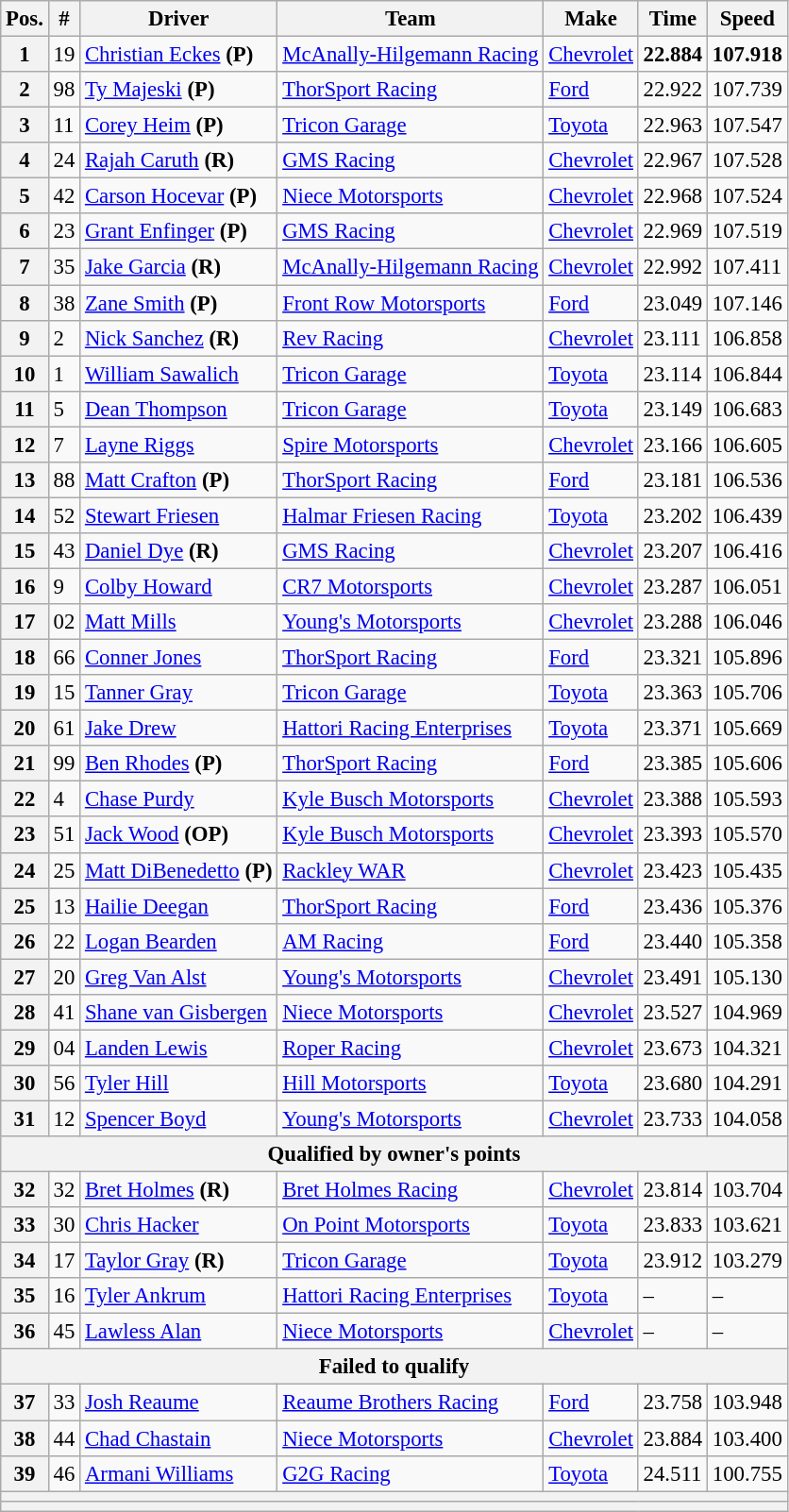<table class="wikitable" style="font-size:95%">
<tr>
<th>Pos.</th>
<th>#</th>
<th>Driver</th>
<th>Team</th>
<th>Make</th>
<th>Time</th>
<th>Speed</th>
</tr>
<tr>
<th>1</th>
<td>19</td>
<td><a href='#'>Christian Eckes</a> <strong>(P)</strong></td>
<td><a href='#'>McAnally-Hilgemann Racing</a></td>
<td><a href='#'>Chevrolet</a></td>
<td><strong>22.884</strong></td>
<td><strong>107.918</strong></td>
</tr>
<tr>
<th>2</th>
<td>98</td>
<td><a href='#'>Ty Majeski</a> <strong>(P)</strong></td>
<td><a href='#'>ThorSport Racing</a></td>
<td><a href='#'>Ford</a></td>
<td>22.922</td>
<td>107.739</td>
</tr>
<tr>
<th>3</th>
<td>11</td>
<td><a href='#'>Corey Heim</a> <strong>(P)</strong></td>
<td><a href='#'>Tricon Garage</a></td>
<td><a href='#'>Toyota</a></td>
<td>22.963</td>
<td>107.547</td>
</tr>
<tr>
<th>4</th>
<td>24</td>
<td><a href='#'>Rajah Caruth</a> <strong>(R)</strong></td>
<td><a href='#'>GMS Racing</a></td>
<td><a href='#'>Chevrolet</a></td>
<td>22.967</td>
<td>107.528</td>
</tr>
<tr>
<th>5</th>
<td>42</td>
<td><a href='#'>Carson Hocevar</a> <strong>(P)</strong></td>
<td><a href='#'>Niece Motorsports</a></td>
<td><a href='#'>Chevrolet</a></td>
<td>22.968</td>
<td>107.524</td>
</tr>
<tr>
<th>6</th>
<td>23</td>
<td><a href='#'>Grant Enfinger</a> <strong>(P)</strong></td>
<td><a href='#'>GMS Racing</a></td>
<td><a href='#'>Chevrolet</a></td>
<td>22.969</td>
<td>107.519</td>
</tr>
<tr>
<th>7</th>
<td>35</td>
<td><a href='#'>Jake Garcia</a> <strong>(R)</strong></td>
<td><a href='#'>McAnally-Hilgemann Racing</a></td>
<td><a href='#'>Chevrolet</a></td>
<td>22.992</td>
<td>107.411</td>
</tr>
<tr>
<th>8</th>
<td>38</td>
<td><a href='#'>Zane Smith</a> <strong>(P)</strong></td>
<td><a href='#'>Front Row Motorsports</a></td>
<td><a href='#'>Ford</a></td>
<td>23.049</td>
<td>107.146</td>
</tr>
<tr>
<th>9</th>
<td>2</td>
<td><a href='#'>Nick Sanchez</a> <strong>(R)</strong></td>
<td><a href='#'>Rev Racing</a></td>
<td><a href='#'>Chevrolet</a></td>
<td>23.111</td>
<td>106.858</td>
</tr>
<tr>
<th>10</th>
<td>1</td>
<td><a href='#'>William Sawalich</a></td>
<td><a href='#'>Tricon Garage</a></td>
<td><a href='#'>Toyota</a></td>
<td>23.114</td>
<td>106.844</td>
</tr>
<tr>
<th>11</th>
<td>5</td>
<td><a href='#'>Dean Thompson</a></td>
<td><a href='#'>Tricon Garage</a></td>
<td><a href='#'>Toyota</a></td>
<td>23.149</td>
<td>106.683</td>
</tr>
<tr>
<th>12</th>
<td>7</td>
<td><a href='#'>Layne Riggs</a></td>
<td><a href='#'>Spire Motorsports</a></td>
<td><a href='#'>Chevrolet</a></td>
<td>23.166</td>
<td>106.605</td>
</tr>
<tr>
<th>13</th>
<td>88</td>
<td><a href='#'>Matt Crafton</a> <strong>(P)</strong></td>
<td><a href='#'>ThorSport Racing</a></td>
<td><a href='#'>Ford</a></td>
<td>23.181</td>
<td>106.536</td>
</tr>
<tr>
<th>14</th>
<td>52</td>
<td><a href='#'>Stewart Friesen</a></td>
<td><a href='#'>Halmar Friesen Racing</a></td>
<td><a href='#'>Toyota</a></td>
<td>23.202</td>
<td>106.439</td>
</tr>
<tr>
<th>15</th>
<td>43</td>
<td><a href='#'>Daniel Dye</a> <strong>(R)</strong></td>
<td><a href='#'>GMS Racing</a></td>
<td><a href='#'>Chevrolet</a></td>
<td>23.207</td>
<td>106.416</td>
</tr>
<tr>
<th>16</th>
<td>9</td>
<td><a href='#'>Colby Howard</a></td>
<td><a href='#'>CR7 Motorsports</a></td>
<td><a href='#'>Chevrolet</a></td>
<td>23.287</td>
<td>106.051</td>
</tr>
<tr>
<th>17</th>
<td>02</td>
<td><a href='#'>Matt Mills</a></td>
<td><a href='#'>Young's Motorsports</a></td>
<td><a href='#'>Chevrolet</a></td>
<td>23.288</td>
<td>106.046</td>
</tr>
<tr>
<th>18</th>
<td>66</td>
<td><a href='#'>Conner Jones</a></td>
<td><a href='#'>ThorSport Racing</a></td>
<td><a href='#'>Ford</a></td>
<td>23.321</td>
<td>105.896</td>
</tr>
<tr>
<th>19</th>
<td>15</td>
<td><a href='#'>Tanner Gray</a></td>
<td><a href='#'>Tricon Garage</a></td>
<td><a href='#'>Toyota</a></td>
<td>23.363</td>
<td>105.706</td>
</tr>
<tr>
<th>20</th>
<td>61</td>
<td><a href='#'>Jake Drew</a></td>
<td><a href='#'>Hattori Racing Enterprises</a></td>
<td><a href='#'>Toyota</a></td>
<td>23.371</td>
<td>105.669</td>
</tr>
<tr>
<th>21</th>
<td>99</td>
<td><a href='#'>Ben Rhodes</a> <strong>(P)</strong></td>
<td><a href='#'>ThorSport Racing</a></td>
<td><a href='#'>Ford</a></td>
<td>23.385</td>
<td>105.606</td>
</tr>
<tr>
<th>22</th>
<td>4</td>
<td><a href='#'>Chase Purdy</a></td>
<td><a href='#'>Kyle Busch Motorsports</a></td>
<td><a href='#'>Chevrolet</a></td>
<td>23.388</td>
<td>105.593</td>
</tr>
<tr>
<th>23</th>
<td>51</td>
<td><a href='#'>Jack Wood</a> <strong>(OP)</strong></td>
<td><a href='#'>Kyle Busch Motorsports</a></td>
<td><a href='#'>Chevrolet</a></td>
<td>23.393</td>
<td>105.570</td>
</tr>
<tr>
<th>24</th>
<td>25</td>
<td><a href='#'>Matt DiBenedetto</a> <strong>(P)</strong></td>
<td><a href='#'>Rackley WAR</a></td>
<td><a href='#'>Chevrolet</a></td>
<td>23.423</td>
<td>105.435</td>
</tr>
<tr>
<th>25</th>
<td>13</td>
<td><a href='#'>Hailie Deegan</a></td>
<td><a href='#'>ThorSport Racing</a></td>
<td><a href='#'>Ford</a></td>
<td>23.436</td>
<td>105.376</td>
</tr>
<tr>
<th>26</th>
<td>22</td>
<td><a href='#'>Logan Bearden</a></td>
<td><a href='#'>AM Racing</a></td>
<td><a href='#'>Ford</a></td>
<td>23.440</td>
<td>105.358</td>
</tr>
<tr>
<th>27</th>
<td>20</td>
<td><a href='#'>Greg Van Alst</a></td>
<td><a href='#'>Young's Motorsports</a></td>
<td><a href='#'>Chevrolet</a></td>
<td>23.491</td>
<td>105.130</td>
</tr>
<tr>
<th>28</th>
<td>41</td>
<td><a href='#'>Shane van Gisbergen</a></td>
<td><a href='#'>Niece Motorsports</a></td>
<td><a href='#'>Chevrolet</a></td>
<td>23.527</td>
<td>104.969</td>
</tr>
<tr>
<th>29</th>
<td>04</td>
<td><a href='#'>Landen Lewis</a></td>
<td><a href='#'>Roper Racing</a></td>
<td><a href='#'>Chevrolet</a></td>
<td>23.673</td>
<td>104.321</td>
</tr>
<tr>
<th>30</th>
<td>56</td>
<td><a href='#'>Tyler Hill</a></td>
<td><a href='#'>Hill Motorsports</a></td>
<td><a href='#'>Toyota</a></td>
<td>23.680</td>
<td>104.291</td>
</tr>
<tr>
<th>31</th>
<td>12</td>
<td><a href='#'>Spencer Boyd</a></td>
<td><a href='#'>Young's Motorsports</a></td>
<td><a href='#'>Chevrolet</a></td>
<td>23.733</td>
<td>104.058</td>
</tr>
<tr>
<th colspan="7">Qualified by owner's points</th>
</tr>
<tr>
<th>32</th>
<td>32</td>
<td><a href='#'>Bret Holmes</a> <strong>(R)</strong></td>
<td><a href='#'>Bret Holmes Racing</a></td>
<td><a href='#'>Chevrolet</a></td>
<td>23.814</td>
<td>103.704</td>
</tr>
<tr>
<th>33</th>
<td>30</td>
<td><a href='#'>Chris Hacker</a></td>
<td><a href='#'>On Point Motorsports</a></td>
<td><a href='#'>Toyota</a></td>
<td>23.833</td>
<td>103.621</td>
</tr>
<tr>
<th>34</th>
<td>17</td>
<td><a href='#'>Taylor Gray</a> <strong>(R)</strong></td>
<td><a href='#'>Tricon Garage</a></td>
<td><a href='#'>Toyota</a></td>
<td>23.912</td>
<td>103.279</td>
</tr>
<tr>
<th>35</th>
<td>16</td>
<td><a href='#'>Tyler Ankrum</a></td>
<td><a href='#'>Hattori Racing Enterprises</a></td>
<td><a href='#'>Toyota</a></td>
<td>–</td>
<td>–</td>
</tr>
<tr>
<th>36</th>
<td>45</td>
<td><a href='#'>Lawless Alan</a></td>
<td><a href='#'>Niece Motorsports</a></td>
<td><a href='#'>Chevrolet</a></td>
<td>–</td>
<td>–</td>
</tr>
<tr>
<th colspan="7">Failed to qualify</th>
</tr>
<tr>
<th>37</th>
<td>33</td>
<td><a href='#'>Josh Reaume</a></td>
<td><a href='#'>Reaume Brothers Racing</a></td>
<td><a href='#'>Ford</a></td>
<td>23.758</td>
<td>103.948</td>
</tr>
<tr>
<th>38</th>
<td>44</td>
<td><a href='#'>Chad Chastain</a></td>
<td><a href='#'>Niece Motorsports</a></td>
<td><a href='#'>Chevrolet</a></td>
<td>23.884</td>
<td>103.400</td>
</tr>
<tr>
<th>39</th>
<td>46</td>
<td><a href='#'>Armani Williams</a></td>
<td><a href='#'>G2G Racing</a></td>
<td><a href='#'>Toyota</a></td>
<td>24.511</td>
<td>100.755</td>
</tr>
<tr>
<th colspan="7"></th>
</tr>
<tr>
<th colspan="7"></th>
</tr>
</table>
